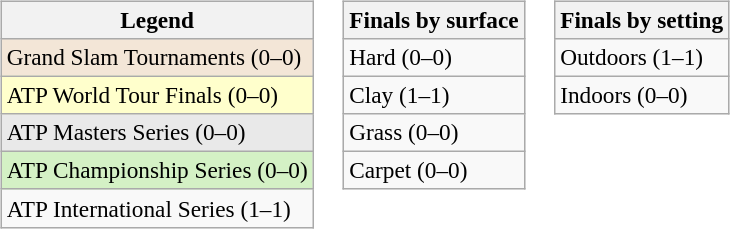<table>
<tr valign=top>
<td><br><table class=wikitable style=font-size:97%>
<tr>
<th>Legend</th>
</tr>
<tr style="background:#f3e6d7;">
<td>Grand Slam Tournaments (0–0)</td>
</tr>
<tr style="background:#ffc;">
<td>ATP World Tour Finals (0–0)</td>
</tr>
<tr style="background:#e9e9e9;">
<td>ATP Masters Series (0–0)</td>
</tr>
<tr style="background:#d4f1c5;">
<td>ATP Championship Series (0–0)</td>
</tr>
<tr>
<td>ATP International Series (1–1)</td>
</tr>
</table>
</td>
<td><br><table class=wikitable style=font-size:97%>
<tr>
<th>Finals by surface</th>
</tr>
<tr>
<td>Hard (0–0)</td>
</tr>
<tr>
<td>Clay (1–1)</td>
</tr>
<tr>
<td>Grass (0–0)</td>
</tr>
<tr>
<td>Carpet (0–0)</td>
</tr>
</table>
</td>
<td><br><table class=wikitable style=font-size:97%>
<tr>
<th>Finals by setting</th>
</tr>
<tr>
<td>Outdoors (1–1)</td>
</tr>
<tr>
<td>Indoors (0–0)</td>
</tr>
</table>
</td>
</tr>
</table>
